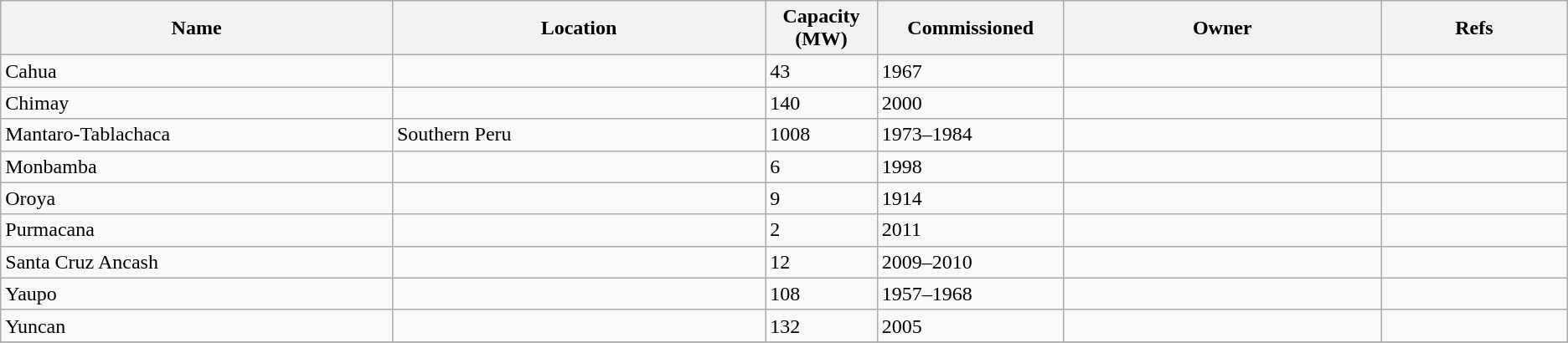<table class="wikitable sortable">
<tr>
<th width="21%">Name</th>
<th width="20%">Location</th>
<th width="6%">Capacity (MW)</th>
<th width="10%">Commissioned</th>
<th width="17%">Owner</th>
<th width="10%">Refs</th>
</tr>
<tr>
<td>Cahua</td>
<td></td>
<td>43</td>
<td>1967</td>
<td></td>
<td></td>
</tr>
<tr>
<td>Chimay</td>
<td></td>
<td>140</td>
<td>2000</td>
<td></td>
<td></td>
</tr>
<tr>
<td>Mantaro-Tablachaca</td>
<td>Southern Peru</td>
<td>1008</td>
<td>1973–1984</td>
<td></td>
<td></td>
</tr>
<tr>
<td>Monbamba</td>
<td></td>
<td>6</td>
<td>1998</td>
<td></td>
<td></td>
</tr>
<tr>
<td>Oroya</td>
<td></td>
<td>9</td>
<td>1914</td>
<td></td>
<td></td>
</tr>
<tr>
<td>Purmacana</td>
<td></td>
<td>2</td>
<td>2011</td>
<td></td>
<td></td>
</tr>
<tr>
<td>Santa Cruz Ancash</td>
<td></td>
<td>12</td>
<td>2009–2010</td>
<td></td>
<td></td>
</tr>
<tr>
<td>Yaupo</td>
<td></td>
<td>108</td>
<td>1957–1968</td>
<td></td>
<td></td>
</tr>
<tr>
<td>Yuncan</td>
<td></td>
<td>132</td>
<td>2005</td>
<td></td>
<td></td>
</tr>
<tr>
</tr>
</table>
